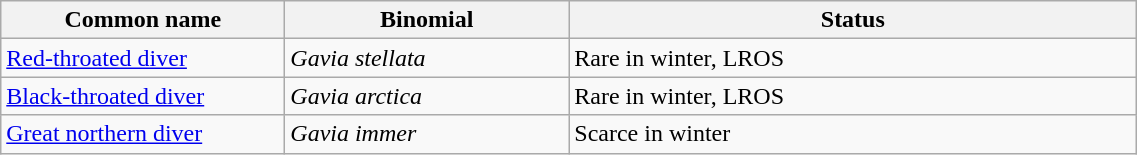<table width=60% class="wikitable">
<tr>
<th width=25%>Common name</th>
<th width=25%>Binomial</th>
<th width=50%>Status</th>
</tr>
<tr>
<td><a href='#'>Red-throated diver</a></td>
<td><em>Gavia stellata</em></td>
<td>Rare in winter, LROS</td>
</tr>
<tr>
<td><a href='#'>Black-throated diver</a></td>
<td><em>Gavia arctica</em></td>
<td>Rare in winter, LROS</td>
</tr>
<tr>
<td><a href='#'>Great northern diver</a></td>
<td><em>Gavia immer</em></td>
<td>Scarce in winter</td>
</tr>
</table>
